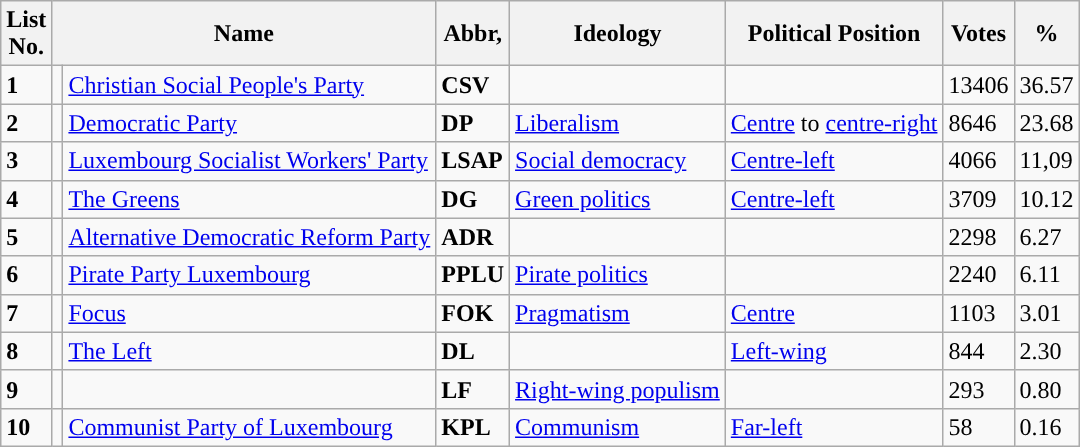<table class="wikitable">
<tr>
<th>List<br>No.</th>
<th colspan="2">Name</th>
<th>Abbr,</th>
<th>Ideology</th>
<th>Political Position</th>
<th>Votes</th>
<th>%</th>
</tr>
<tr>
<td><strong>1</strong></td>
<td></td>
<td><a href='#'>Christian Social People's Party</a><br></td>
<td><strong>CSV</strong></td>
<td></td>
<td></td>
<td>13406</td>
<td>36.57</td>
</tr>
<tr>
<td><strong>2</strong></td>
<td></td>
<td><a href='#'>Democratic Party</a><br></td>
<td><strong>DP</strong></td>
<td><a href='#'>Liberalism</a></td>
<td><a href='#'>Centre</a> to <a href='#'>centre-right</a></td>
<td>8646</td>
<td>23.68</td>
</tr>
<tr>
<td><strong>3</strong></td>
<td></td>
<td><a href='#'>Luxembourg Socialist Workers' Party</a><br></td>
<td><strong>LSAP</strong></td>
<td><a href='#'>Social democracy</a></td>
<td><a href='#'>Centre-left</a></td>
<td>4066</td>
<td>11,09</td>
</tr>
<tr>
<td><strong>4</strong></td>
<td></td>
<td><a href='#'>The Greens</a><br></td>
<td><strong>DG</strong></td>
<td><a href='#'>Green politics</a></td>
<td><a href='#'>Centre-left</a></td>
<td>3709</td>
<td>10.12</td>
</tr>
<tr>
<td><strong>5</strong></td>
<td></td>
<td><a href='#'>Alternative Democratic Reform Party</a><br></td>
<td><strong>ADR</strong></td>
<td></td>
<td></td>
<td>2298</td>
<td>6.27</td>
</tr>
<tr>
<td><strong>6</strong></td>
<td></td>
<td><a href='#'>Pirate Party Luxembourg</a><br></td>
<td><strong>PPLU</strong></td>
<td><a href='#'>Pirate politics</a></td>
<td></td>
<td>2240</td>
<td>6.11</td>
</tr>
<tr>
<td><strong>7</strong></td>
<td></td>
<td><a href='#'>Focus</a><br></td>
<td><strong>FOK</strong></td>
<td><a href='#'>Pragmatism</a></td>
<td><a href='#'>Centre</a></td>
<td>1103</td>
<td>3.01</td>
</tr>
<tr>
<td><strong>8</strong></td>
<td></td>
<td><a href='#'>The Left</a><br></td>
<td><strong>DL</strong></td>
<td></td>
<td><a href='#'>Left-wing</a></td>
<td>844</td>
<td>2.30</td>
</tr>
<tr>
<td><strong>9</strong></td>
<td></td>
<td><br></td>
<td><strong>LF</strong></td>
<td><a href='#'>Right-wing populism</a></td>
<td></td>
<td>293</td>
<td>0.80</td>
</tr>
<tr>
<td><strong>10</strong></td>
<td></td>
<td><a href='#'>Communist Party of Luxembourg</a><br></td>
<td><strong>KPL</strong></td>
<td><a href='#'>Communism</a></td>
<td><a href='#'>Far-left</a></td>
<td>58</td>
<td>0.16</td>
</tr>
</table>
